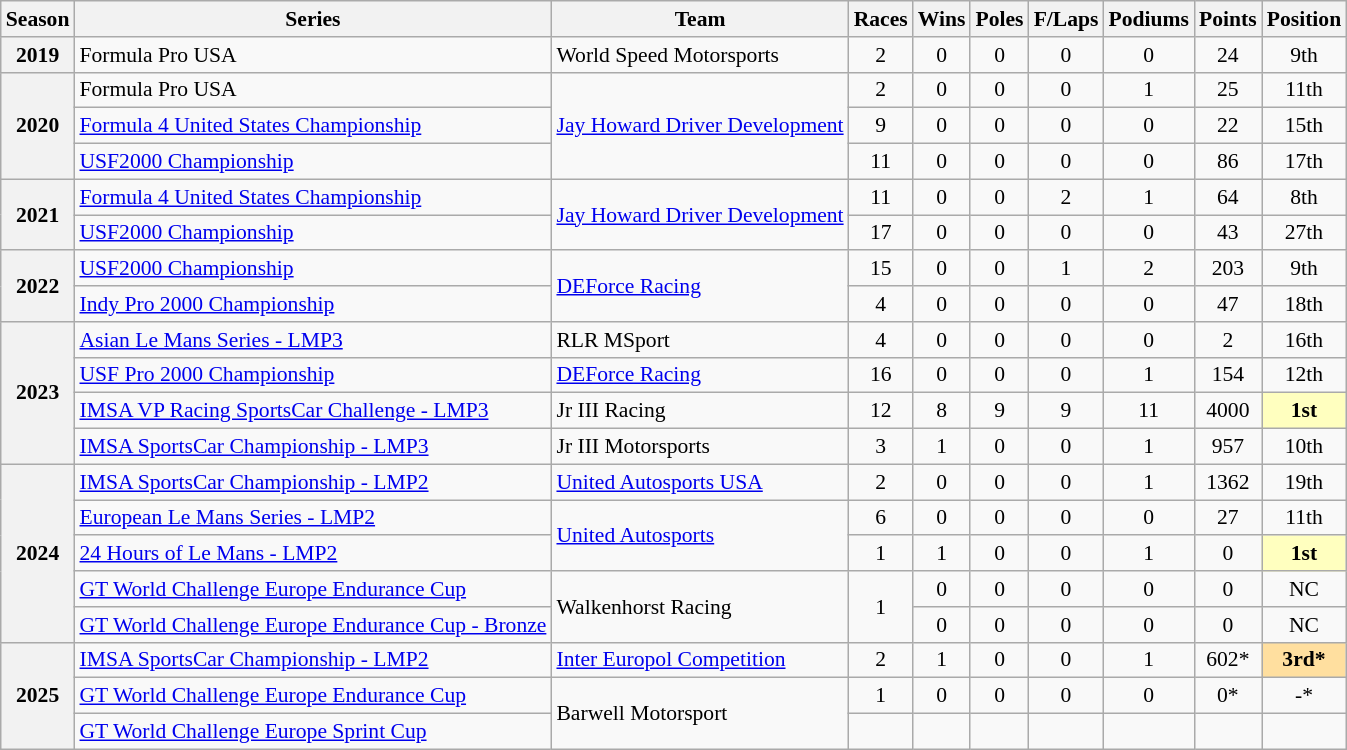<table class="wikitable" style="font-size: 90%; text-align:center">
<tr>
<th>Season</th>
<th>Series</th>
<th>Team</th>
<th>Races</th>
<th>Wins</th>
<th><strong>Poles</strong></th>
<th>F/Laps</th>
<th>Podiums</th>
<th>Points</th>
<th>Position</th>
</tr>
<tr>
<th>2019</th>
<td align="left">Formula Pro USA</td>
<td align="left">World Speed Motorsports</td>
<td>2</td>
<td>0</td>
<td>0</td>
<td>0</td>
<td>0</td>
<td>24</td>
<td>9th</td>
</tr>
<tr>
<th rowspan="3">2020</th>
<td align="left">Formula Pro USA</td>
<td rowspan="3" align="left"><a href='#'>Jay Howard Driver Development</a></td>
<td>2</td>
<td>0</td>
<td>0</td>
<td>0</td>
<td>1</td>
<td>25</td>
<td>11th</td>
</tr>
<tr>
<td align="left"><a href='#'>Formula 4 United States Championship</a></td>
<td>9</td>
<td>0</td>
<td>0</td>
<td>0</td>
<td>0</td>
<td>22</td>
<td>15th</td>
</tr>
<tr>
<td align="left"><a href='#'>USF2000 Championship</a></td>
<td>11</td>
<td>0</td>
<td>0</td>
<td>0</td>
<td>0</td>
<td>86</td>
<td>17th</td>
</tr>
<tr>
<th rowspan="2">2021</th>
<td align="left"><a href='#'>Formula 4 United States Championship</a></td>
<td rowspan="2" align="left"><a href='#'>Jay Howard Driver Development</a></td>
<td>11</td>
<td>0</td>
<td>0</td>
<td>2</td>
<td>1</td>
<td>64</td>
<td>8th</td>
</tr>
<tr>
<td align="left"><a href='#'>USF2000 Championship</a></td>
<td>17</td>
<td>0</td>
<td>0</td>
<td>0</td>
<td>0</td>
<td>43</td>
<td>27th</td>
</tr>
<tr>
<th rowspan="2">2022</th>
<td align=left><a href='#'>USF2000 Championship</a></td>
<td rowspan="2" align="left"><a href='#'>DEForce Racing</a></td>
<td>15</td>
<td>0</td>
<td>0</td>
<td>1</td>
<td>2</td>
<td>203</td>
<td>9th</td>
</tr>
<tr>
<td align=left><a href='#'>Indy Pro 2000 Championship</a></td>
<td>4</td>
<td>0</td>
<td>0</td>
<td>0</td>
<td>0</td>
<td>47</td>
<td>18th</td>
</tr>
<tr>
<th rowspan="4">2023</th>
<td align="left"><a href='#'>Asian Le Mans Series - LMP3</a></td>
<td align="left">RLR MSport</td>
<td>4</td>
<td>0</td>
<td>0</td>
<td>0</td>
<td>0</td>
<td>2</td>
<td>16th</td>
</tr>
<tr>
<td align="left"><a href='#'>USF Pro 2000 Championship</a></td>
<td align="left"><a href='#'>DEForce Racing</a></td>
<td>16</td>
<td>0</td>
<td>0</td>
<td>0</td>
<td>1</td>
<td>154</td>
<td>12th</td>
</tr>
<tr>
<td align=left><a href='#'>IMSA VP Racing SportsCar Challenge - LMP3</a></td>
<td align=left>Jr III Racing</td>
<td>12</td>
<td>8</td>
<td>9</td>
<td>9</td>
<td>11</td>
<td>4000</td>
<td style="background:#FFFFBF;"><strong>1st</strong></td>
</tr>
<tr>
<td align=left><a href='#'>IMSA SportsCar Championship - LMP3</a></td>
<td align=left>Jr III Motorsports</td>
<td>3</td>
<td>1</td>
<td>0</td>
<td>0</td>
<td>1</td>
<td>957</td>
<td>10th</td>
</tr>
<tr>
<th rowspan="5">2024</th>
<td align=left><a href='#'>IMSA SportsCar Championship - LMP2</a></td>
<td align=left><a href='#'>United Autosports USA</a></td>
<td>2</td>
<td>0</td>
<td>0</td>
<td>0</td>
<td>1</td>
<td>1362</td>
<td>19th</td>
</tr>
<tr>
<td align=left><a href='#'>European Le Mans Series - LMP2</a></td>
<td align=left rowspan="2"><a href='#'>United Autosports</a></td>
<td>6</td>
<td>0</td>
<td>0</td>
<td>0</td>
<td>0</td>
<td>27</td>
<td>11th</td>
</tr>
<tr>
<td align=left><a href='#'>24 Hours of Le Mans - LMP2</a></td>
<td>1</td>
<td>1</td>
<td>0</td>
<td>0</td>
<td>1</td>
<td>0</td>
<td style="background:#FFFFBF;"><strong>1st</strong></td>
</tr>
<tr>
<td align=left><a href='#'>GT World Challenge Europe Endurance Cup</a></td>
<td align=left rowspan="2">Walkenhorst Racing</td>
<td rowspan="2">1</td>
<td>0</td>
<td>0</td>
<td>0</td>
<td>0</td>
<td>0</td>
<td>NC</td>
</tr>
<tr>
<td align=left><a href='#'>GT World Challenge Europe Endurance Cup - Bronze</a></td>
<td>0</td>
<td>0</td>
<td>0</td>
<td>0</td>
<td>0</td>
<td>NC</td>
</tr>
<tr>
<th rowspan="3">2025</th>
<td align=left><a href='#'>IMSA SportsCar Championship - LMP2</a></td>
<td align=left><a href='#'>Inter Europol Competition</a></td>
<td>2</td>
<td>1</td>
<td>0</td>
<td>0</td>
<td>1</td>
<td>602*</td>
<td style="background:#FFDF9F;"><strong>3rd*</strong></td>
</tr>
<tr>
<td align=left><a href='#'>GT World Challenge Europe Endurance Cup</a></td>
<td rowspan="2" align="left">Barwell Motorsport</td>
<td>1</td>
<td>0</td>
<td>0</td>
<td>0</td>
<td>0</td>
<td>0*</td>
<td>-*</td>
</tr>
<tr>
<td align=left><a href='#'>GT World Challenge Europe Sprint Cup</a></td>
<td></td>
<td></td>
<td></td>
<td></td>
<td></td>
<td></td>
<td></td>
</tr>
</table>
